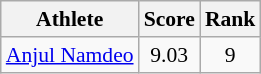<table class=wikitable style="text-align:center; font-size:90%">
<tr>
<th>Athlete</th>
<th>Score</th>
<th>Rank</th>
</tr>
<tr>
<td><a href='#'>Anjul Namdeo</a></td>
<td>9.03</td>
<td>9</td>
</tr>
</table>
